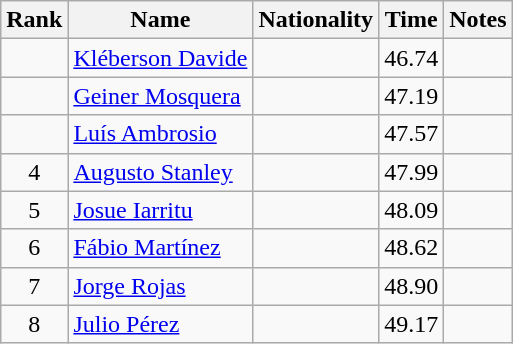<table class="wikitable sortable" style="text-align:center">
<tr>
<th>Rank</th>
<th>Name</th>
<th>Nationality</th>
<th>Time</th>
<th>Notes</th>
</tr>
<tr>
<td></td>
<td align=left><a href='#'>Kléberson Davide</a></td>
<td align=left></td>
<td>46.74</td>
<td></td>
</tr>
<tr>
<td></td>
<td align=left><a href='#'>Geiner Mosquera</a></td>
<td align=left></td>
<td>47.19</td>
<td></td>
</tr>
<tr>
<td></td>
<td align=left><a href='#'>Luís Ambrosio</a></td>
<td align=left></td>
<td>47.57</td>
<td></td>
</tr>
<tr>
<td>4</td>
<td align=left><a href='#'>Augusto Stanley</a></td>
<td align=left></td>
<td>47.99</td>
<td></td>
</tr>
<tr>
<td>5</td>
<td align=left><a href='#'>Josue Iarritu</a></td>
<td align=left></td>
<td>48.09</td>
<td></td>
</tr>
<tr>
<td>6</td>
<td align=left><a href='#'>Fábio Martínez</a></td>
<td align=left></td>
<td>48.62</td>
<td></td>
</tr>
<tr>
<td>7</td>
<td align=left><a href='#'>Jorge Rojas</a></td>
<td align=left></td>
<td>48.90</td>
<td></td>
</tr>
<tr>
<td>8</td>
<td align=left><a href='#'>Julio Pérez</a></td>
<td align=left></td>
<td>49.17</td>
<td></td>
</tr>
</table>
